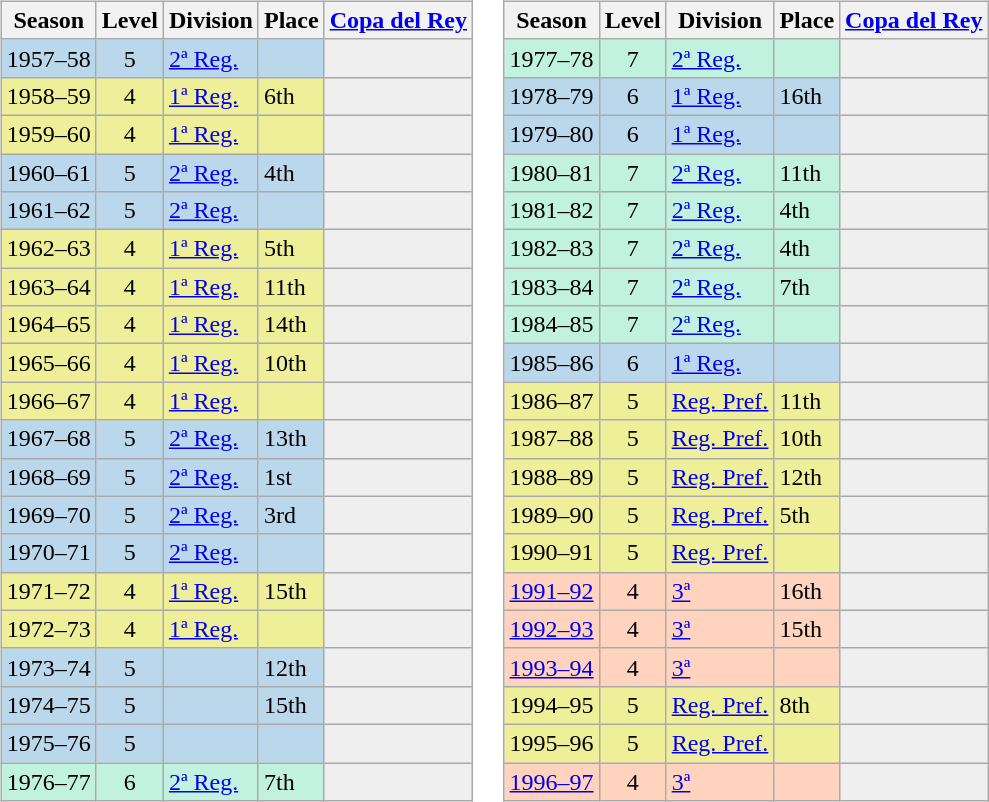<table>
<tr>
<td valign="top" width=0%><br><table class="wikitable">
<tr style="background:#f0f6fa;">
<th>Season</th>
<th>Level</th>
<th>Division</th>
<th>Place</th>
<th><a href='#'>Copa del Rey</a></th>
</tr>
<tr>
<td style="background:#BBD7EC;">1957–58</td>
<td style="background:#BBD7EC;" align="center">5</td>
<td style="background:#BBD7EC;"><a href='#'>2ª Reg.</a></td>
<td style="background:#BBD7EC;"></td>
<th style="background:#efefef;"></th>
</tr>
<tr>
<td style="background:#EFEF99;">1958–59</td>
<td style="background:#EFEF99;" align="center">4</td>
<td style="background:#EFEF99;"><a href='#'>1ª Reg.</a></td>
<td style="background:#EFEF99;">6th</td>
<th style="background:#efefef;"></th>
</tr>
<tr>
<td style="background:#EFEF99;">1959–60</td>
<td style="background:#EFEF99;" align="center">4</td>
<td style="background:#EFEF99;"><a href='#'>1ª Reg.</a></td>
<td style="background:#EFEF99;"></td>
<th style="background:#efefef;"></th>
</tr>
<tr>
<td style="background:#BBD7EC;">1960–61</td>
<td style="background:#BBD7EC;" align="center">5</td>
<td style="background:#BBD7EC;"><a href='#'>2ª Reg.</a></td>
<td style="background:#BBD7EC;">4th</td>
<th style="background:#efefef;"></th>
</tr>
<tr>
<td style="background:#BBD7EC;">1961–62</td>
<td style="background:#BBD7EC;" align="center">5</td>
<td style="background:#BBD7EC;"><a href='#'>2ª Reg.</a></td>
<td style="background:#BBD7EC;"></td>
<th style="background:#efefef;"></th>
</tr>
<tr>
<td style="background:#EFEF99;">1962–63</td>
<td style="background:#EFEF99;" align="center">4</td>
<td style="background:#EFEF99;"><a href='#'>1ª Reg.</a></td>
<td style="background:#EFEF99;">5th</td>
<th style="background:#efefef;"></th>
</tr>
<tr>
<td style="background:#EFEF99;">1963–64</td>
<td style="background:#EFEF99;" align="center">4</td>
<td style="background:#EFEF99;"><a href='#'>1ª Reg.</a></td>
<td style="background:#EFEF99;">11th</td>
<th style="background:#efefef;"></th>
</tr>
<tr>
<td style="background:#EFEF99;">1964–65</td>
<td style="background:#EFEF99;" align="center">4</td>
<td style="background:#EFEF99;"><a href='#'>1ª Reg.</a></td>
<td style="background:#EFEF99;">14th</td>
<th style="background:#efefef;"></th>
</tr>
<tr>
<td style="background:#EFEF99;">1965–66</td>
<td style="background:#EFEF99;" align="center">4</td>
<td style="background:#EFEF99;"><a href='#'>1ª Reg.</a></td>
<td style="background:#EFEF99;">10th</td>
<th style="background:#efefef;"></th>
</tr>
<tr>
<td style="background:#EFEF99;">1966–67</td>
<td style="background:#EFEF99;" align="center">4</td>
<td style="background:#EFEF99;"><a href='#'>1ª Reg.</a></td>
<td style="background:#EFEF99;"></td>
<th style="background:#efefef;"></th>
</tr>
<tr>
<td style="background:#BBD7EC;">1967–68</td>
<td style="background:#BBD7EC;" align="center">5</td>
<td style="background:#BBD7EC;"><a href='#'>2ª Reg.</a></td>
<td style="background:#BBD7EC;">13th</td>
<th style="background:#efefef;"></th>
</tr>
<tr>
<td style="background:#BBD7EC;">1968–69</td>
<td style="background:#BBD7EC;" align="center">5</td>
<td style="background:#BBD7EC;"><a href='#'>2ª Reg.</a></td>
<td style="background:#BBD7EC;">1st</td>
<th style="background:#efefef;"></th>
</tr>
<tr>
<td style="background:#BBD7EC;">1969–70</td>
<td style="background:#BBD7EC;" align="center">5</td>
<td style="background:#BBD7EC;"><a href='#'>2ª Reg.</a></td>
<td style="background:#BBD7EC;">3rd</td>
<th style="background:#efefef;"></th>
</tr>
<tr>
<td style="background:#BBD7EC;">1970–71</td>
<td style="background:#BBD7EC;" align="center">5</td>
<td style="background:#BBD7EC;"><a href='#'>2ª Reg.</a></td>
<td style="background:#BBD7EC;"></td>
<th style="background:#efefef;"></th>
</tr>
<tr>
<td style="background:#EFEF99;">1971–72</td>
<td style="background:#EFEF99;" align="center">4</td>
<td style="background:#EFEF99;"><a href='#'>1ª Reg.</a></td>
<td style="background:#EFEF99;">15th</td>
<th style="background:#efefef;"></th>
</tr>
<tr>
<td style="background:#EFEF99;">1972–73</td>
<td style="background:#EFEF99;" align="center">4</td>
<td style="background:#EFEF99;"><a href='#'>1ª Reg.</a></td>
<td style="background:#EFEF99;"></td>
<th style="background:#efefef;"></th>
</tr>
<tr>
<td style="background:#BBD7EC;">1973–74</td>
<td style="background:#BBD7EC;" align="center">5</td>
<td style="background:#BBD7EC;"></td>
<td style="background:#BBD7EC;">12th</td>
<th style="background:#efefef;"></th>
</tr>
<tr>
<td style="background:#BBD7EC;">1974–75</td>
<td style="background:#BBD7EC;" align="center">5</td>
<td style="background:#BBD7EC;"></td>
<td style="background:#BBD7EC;">15th</td>
<th style="background:#efefef;"></th>
</tr>
<tr>
<td style="background:#BBD7EC;">1975–76</td>
<td style="background:#BBD7EC;" align="center">5</td>
<td style="background:#BBD7EC;"></td>
<td style="background:#BBD7EC;"></td>
<th style="background:#efefef;"></th>
</tr>
<tr>
<td style="background:#C0F2DF;">1976–77</td>
<td style="background:#C0F2DF;" align="center">6</td>
<td style="background:#C0F2DF;"><a href='#'>2ª Reg.</a></td>
<td style="background:#C0F2DF;">7th</td>
<td style="background:#efefef;"></td>
</tr>
</table>
</td>
<td valign="top" width=0%><br><table class="wikitable">
<tr style="background:#f0f6fa;">
<th>Season</th>
<th>Level</th>
<th>Division</th>
<th>Place</th>
<th><a href='#'>Copa del Rey</a></th>
</tr>
<tr>
<td style="background:#C0F2DF;">1977–78</td>
<td style="background:#C0F2DF;" align="center">7</td>
<td style="background:#C0F2DF;"><a href='#'>2ª Reg.</a></td>
<td style="background:#C0F2DF;"></td>
<td style="background:#efefef;"></td>
</tr>
<tr>
<td style="background:#BBD7EC;">1978–79</td>
<td style="background:#BBD7EC;" align="center">6</td>
<td style="background:#BBD7EC;"><a href='#'>1ª Reg.</a></td>
<td style="background:#BBD7EC;">16th</td>
<th style="background:#efefef;"></th>
</tr>
<tr>
<td style="background:#BBD7EC;">1979–80</td>
<td style="background:#BBD7EC;" align="center">6</td>
<td style="background:#BBD7EC;"><a href='#'>1ª Reg.</a></td>
<td style="background:#BBD7EC;"></td>
<th style="background:#efefef;"></th>
</tr>
<tr>
<td style="background:#C0F2DF;">1980–81</td>
<td style="background:#C0F2DF;" align="center">7</td>
<td style="background:#C0F2DF;"><a href='#'>2ª Reg.</a></td>
<td style="background:#C0F2DF;">11th</td>
<td style="background:#efefef;"></td>
</tr>
<tr>
<td style="background:#C0F2DF;">1981–82</td>
<td style="background:#C0F2DF;" align="center">7</td>
<td style="background:#C0F2DF;"><a href='#'>2ª Reg.</a></td>
<td style="background:#C0F2DF;">4th</td>
<td style="background:#efefef;"></td>
</tr>
<tr>
<td style="background:#C0F2DF;">1982–83</td>
<td style="background:#C0F2DF;" align="center">7</td>
<td style="background:#C0F2DF;"><a href='#'>2ª Reg.</a></td>
<td style="background:#C0F2DF;">4th</td>
<td style="background:#efefef;"></td>
</tr>
<tr>
<td style="background:#C0F2DF;">1983–84</td>
<td style="background:#C0F2DF;" align="center">7</td>
<td style="background:#C0F2DF;"><a href='#'>2ª Reg.</a></td>
<td style="background:#C0F2DF;">7th</td>
<td style="background:#efefef;"></td>
</tr>
<tr>
<td style="background:#C0F2DF;">1984–85</td>
<td style="background:#C0F2DF;" align="center">7</td>
<td style="background:#C0F2DF;"><a href='#'>2ª Reg.</a></td>
<td style="background:#C0F2DF;"></td>
<td style="background:#efefef;"></td>
</tr>
<tr>
<td style="background:#BBD7EC;">1985–86</td>
<td style="background:#BBD7EC;" align="center">6</td>
<td style="background:#BBD7EC;"><a href='#'>1ª Reg.</a></td>
<td style="background:#BBD7EC;"></td>
<th style="background:#efefef;"></th>
</tr>
<tr>
<td style="background:#EFEF99;">1986–87</td>
<td style="background:#EFEF99;" align="center">5</td>
<td style="background:#EFEF99;"><a href='#'>Reg. Pref.</a></td>
<td style="background:#EFEF99;">11th</td>
<th style="background:#efefef;"></th>
</tr>
<tr>
<td style="background:#EFEF99;">1987–88</td>
<td style="background:#EFEF99;" align="center">5</td>
<td style="background:#EFEF99;"><a href='#'>Reg. Pref.</a></td>
<td style="background:#EFEF99;">10th</td>
<th style="background:#efefef;"></th>
</tr>
<tr>
<td style="background:#EFEF99;">1988–89</td>
<td style="background:#EFEF99;" align="center">5</td>
<td style="background:#EFEF99;"><a href='#'>Reg. Pref.</a></td>
<td style="background:#EFEF99;">12th</td>
<th style="background:#efefef;"></th>
</tr>
<tr>
<td style="background:#EFEF99;">1989–90</td>
<td style="background:#EFEF99;" align="center">5</td>
<td style="background:#EFEF99;"><a href='#'>Reg. Pref.</a></td>
<td style="background:#EFEF99;">5th</td>
<th style="background:#efefef;"></th>
</tr>
<tr>
<td style="background:#EFEF99;">1990–91</td>
<td style="background:#EFEF99;" align="center">5</td>
<td style="background:#EFEF99;"><a href='#'>Reg. Pref.</a></td>
<td style="background:#EFEF99;"></td>
<th style="background:#efefef;"></th>
</tr>
<tr>
<td style="background:#FFD3BD;"><a href='#'>1991–92</a></td>
<td style="background:#FFD3BD;" align="center">4</td>
<td style="background:#FFD3BD;"><a href='#'>3ª</a></td>
<td style="background:#FFD3BD;">16th</td>
<td style="background:#efefef;"></td>
</tr>
<tr>
<td style="background:#FFD3BD;"><a href='#'>1992–93</a></td>
<td style="background:#FFD3BD;" align="center">4</td>
<td style="background:#FFD3BD;"><a href='#'>3ª</a></td>
<td style="background:#FFD3BD;">15th</td>
<td style="background:#efefef;"></td>
</tr>
<tr>
<td style="background:#FFD3BD;"><a href='#'>1993–94</a></td>
<td style="background:#FFD3BD;" align="center">4</td>
<td style="background:#FFD3BD;"><a href='#'>3ª</a></td>
<td style="background:#FFD3BD;"></td>
<th style="background:#efefef;"></th>
</tr>
<tr>
<td style="background:#EFEF99;">1994–95</td>
<td style="background:#EFEF99;" align="center">5</td>
<td style="background:#EFEF99;"><a href='#'>Reg. Pref.</a></td>
<td style="background:#EFEF99;">8th</td>
<th style="background:#efefef;"></th>
</tr>
<tr>
<td style="background:#EFEF99;">1995–96</td>
<td style="background:#EFEF99;" align="center">5</td>
<td style="background:#EFEF99;"><a href='#'>Reg. Pref.</a></td>
<td style="background:#EFEF99;"></td>
<th style="background:#efefef;"></th>
</tr>
<tr>
<td style="background:#FFD3BD;"><a href='#'>1996–97</a></td>
<td style="background:#FFD3BD;" align="center">4</td>
<td style="background:#FFD3BD;"><a href='#'>3ª</a></td>
<td style="background:#FFD3BD;"></td>
<th style="background:#efefef;"></th>
</tr>
</table>
</td>
</tr>
</table>
